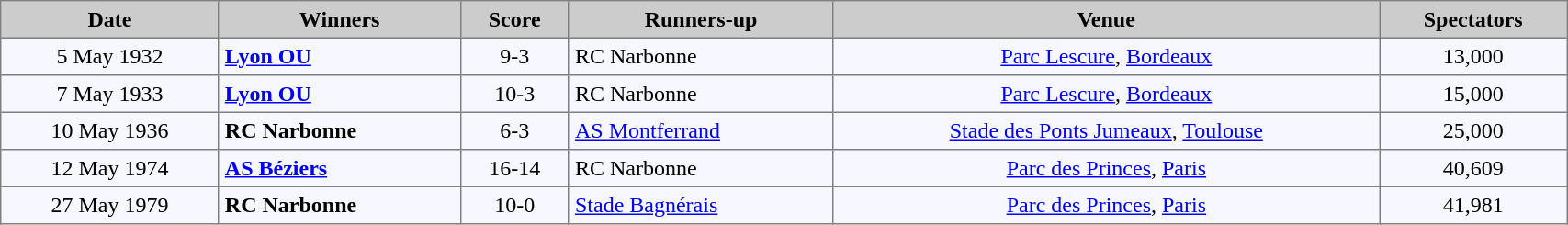<table bgcolor="#f7f8ff" cellpadding="4" width="90%" cellspacing="0" border="1" style="font-size: 100%; border: grey solid 1px; border-collapse: collapse;">
<tr bgcolor="#CCCCCC">
<td align=center><strong>Date</strong></td>
<td align=center><strong>Winners</strong></td>
<td align=center><strong>Score</strong></td>
<td align=center><strong>Runners-up</strong></td>
<td align=center><strong>Venue</strong></td>
<td align=center><strong>Spectators</strong></td>
</tr>
<tr>
<td align=center>5 May 1932</td>
<td><strong><a href='#'>Lyon OU</a></strong></td>
<td align=center>9-3</td>
<td>RC Narbonne</td>
<td align=center><a href='#'>Parc Lescure</a>, <a href='#'>Bordeaux</a></td>
<td align=center>13,000</td>
</tr>
<tr>
<td align=center>7 May 1933</td>
<td><strong><a href='#'>Lyon OU</a></strong></td>
<td align=center>10-3</td>
<td>RC Narbonne</td>
<td align=center><a href='#'>Parc Lescure</a>, <a href='#'>Bordeaux</a></td>
<td align=center>15,000</td>
</tr>
<tr>
<td align=center>10 May 1936</td>
<td><strong>RC Narbonne</strong></td>
<td align=center>6-3</td>
<td><a href='#'>AS Montferrand</a></td>
<td align=center><a href='#'>Stade des Ponts Jumeaux</a>, <a href='#'>Toulouse</a></td>
<td align=center>25,000</td>
</tr>
<tr>
<td align=center>12 May 1974</td>
<td><strong><a href='#'>AS Béziers</a></strong></td>
<td align=center>16-14</td>
<td>RC Narbonne</td>
<td align=center><a href='#'>Parc des Princes</a>, <a href='#'>Paris</a></td>
<td align=center>40,609</td>
</tr>
<tr>
<td align=center>27 May 1979</td>
<td><strong>RC Narbonne</strong></td>
<td align=center>10-0</td>
<td><a href='#'>Stade Bagnérais</a></td>
<td align=center><a href='#'>Parc des Princes</a>, <a href='#'>Paris</a></td>
<td align=center>41,981</td>
</tr>
</table>
